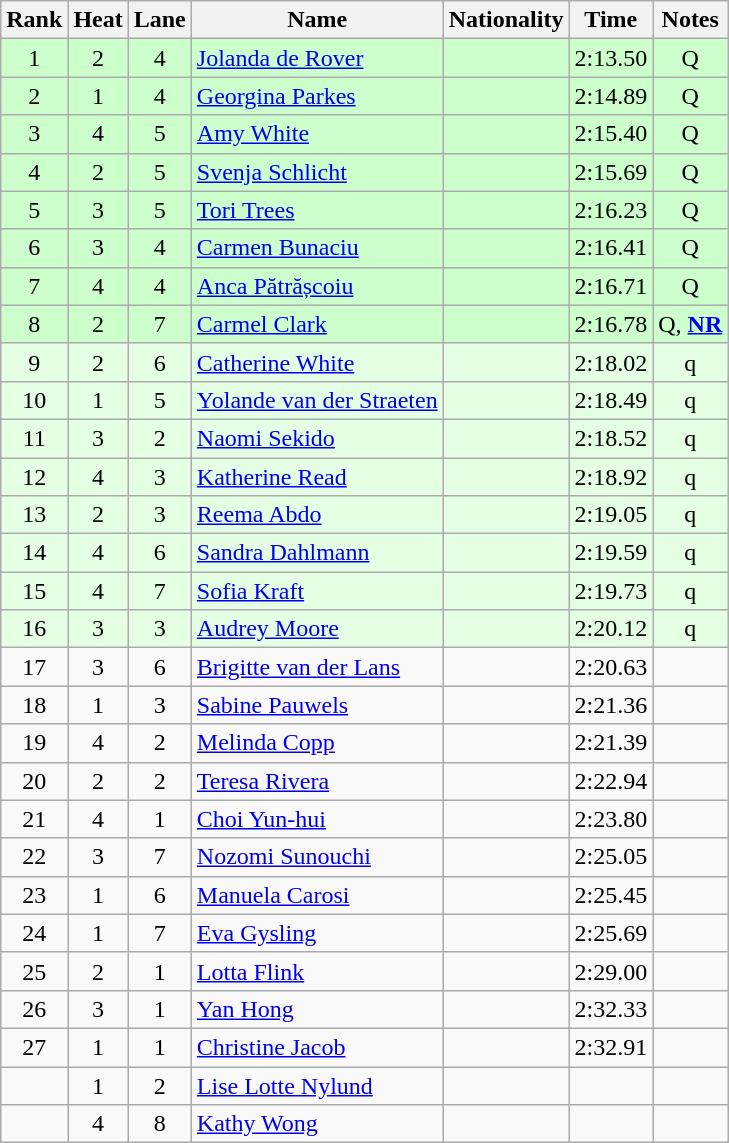<table class="wikitable sortable" style="text-align:center">
<tr>
<th>Rank</th>
<th>Heat</th>
<th>Lane</th>
<th>Name</th>
<th>Nationality</th>
<th>Time</th>
<th>Notes</th>
</tr>
<tr bgcolor=#cfc>
<td>1</td>
<td>2</td>
<td>4</td>
<td align=left><a href='#'>Jolanda de Rover</a></td>
<td align=left></td>
<td>2:13.50</td>
<td>Q</td>
</tr>
<tr bgcolor=#cfc>
<td>2</td>
<td>1</td>
<td>4</td>
<td align=left><a href='#'>Georgina Parkes</a></td>
<td align=left></td>
<td>2:14.89</td>
<td>Q</td>
</tr>
<tr bgcolor=#cfc>
<td>3</td>
<td>4</td>
<td>5</td>
<td align=left><a href='#'>Amy White</a></td>
<td align=left></td>
<td>2:15.40</td>
<td>Q</td>
</tr>
<tr bgcolor=#cfc>
<td>4</td>
<td>2</td>
<td>5</td>
<td align=left><a href='#'>Svenja Schlicht</a></td>
<td align=left></td>
<td>2:15.69</td>
<td>Q</td>
</tr>
<tr bgcolor=#cfc>
<td>5</td>
<td>3</td>
<td>5</td>
<td align=left><a href='#'>Tori Trees</a></td>
<td align=left></td>
<td>2:16.23</td>
<td>Q</td>
</tr>
<tr bgcolor=#cfc>
<td>6</td>
<td>3</td>
<td>4</td>
<td align=left><a href='#'>Carmen Bunaciu</a></td>
<td align=left></td>
<td>2:16.41</td>
<td>Q</td>
</tr>
<tr bgcolor=#cfc>
<td>7</td>
<td>4</td>
<td>4</td>
<td align=left><a href='#'>Anca Pătrășcoiu</a></td>
<td align=left></td>
<td>2:16.71</td>
<td>Q</td>
</tr>
<tr bgcolor=#cfc>
<td>8</td>
<td>2</td>
<td>7</td>
<td align=left><a href='#'>Carmel Clark</a></td>
<td align=left></td>
<td>2:16.78</td>
<td>Q, <strong><a href='#'>NR</a></strong></td>
</tr>
<tr bgcolor=e5ffe5>
<td>9</td>
<td>2</td>
<td>6</td>
<td align=left><a href='#'>Catherine White</a></td>
<td align=left></td>
<td>2:18.02</td>
<td>q</td>
</tr>
<tr bgcolor=e5ffe5>
<td>10</td>
<td>1</td>
<td>5</td>
<td align=left><a href='#'>Yolande van der Straeten</a></td>
<td align=left></td>
<td>2:18.49</td>
<td>q</td>
</tr>
<tr bgcolor=e5ffe5>
<td>11</td>
<td>3</td>
<td>2</td>
<td align=left><a href='#'>Naomi Sekido</a></td>
<td align=left></td>
<td>2:18.52</td>
<td>q</td>
</tr>
<tr bgcolor=e5ffe5>
<td>12</td>
<td>4</td>
<td>3</td>
<td align=left><a href='#'>Katherine Read</a></td>
<td align=left></td>
<td>2:18.92</td>
<td>q</td>
</tr>
<tr bgcolor=e5ffe5>
<td>13</td>
<td>2</td>
<td>3</td>
<td align=left><a href='#'>Reema Abdo</a></td>
<td align=left></td>
<td>2:19.05</td>
<td>q</td>
</tr>
<tr bgcolor=e5ffe5>
<td>14</td>
<td>4</td>
<td>6</td>
<td align=left><a href='#'>Sandra Dahlmann</a></td>
<td align=left></td>
<td>2:19.59</td>
<td>q</td>
</tr>
<tr bgcolor=e5ffe5>
<td>15</td>
<td>4</td>
<td>7</td>
<td align=left><a href='#'>Sofia Kraft</a></td>
<td align=left></td>
<td>2:19.73</td>
<td>q</td>
</tr>
<tr bgcolor=e5ffe5>
<td>16</td>
<td>3</td>
<td>3</td>
<td align=left><a href='#'>Audrey Moore</a></td>
<td align=left></td>
<td>2:20.12</td>
<td>q</td>
</tr>
<tr>
<td>17</td>
<td>3</td>
<td>6</td>
<td align=left><a href='#'>Brigitte van der Lans</a></td>
<td align=left></td>
<td>2:20.63</td>
<td></td>
</tr>
<tr>
<td>18</td>
<td>1</td>
<td>3</td>
<td align=left><a href='#'>Sabine Pauwels</a></td>
<td align=left></td>
<td>2:21.36</td>
<td></td>
</tr>
<tr>
<td>19</td>
<td>4</td>
<td>2</td>
<td align=left><a href='#'>Melinda Copp</a></td>
<td align=left></td>
<td>2:21.39</td>
<td></td>
</tr>
<tr>
<td>20</td>
<td>2</td>
<td>2</td>
<td align=left><a href='#'>Teresa Rivera</a></td>
<td align=left></td>
<td>2:22.94</td>
<td></td>
</tr>
<tr>
<td>21</td>
<td>4</td>
<td>1</td>
<td align=left><a href='#'>Choi Yun-hui</a></td>
<td align=left></td>
<td>2:23.80</td>
<td></td>
</tr>
<tr>
<td>22</td>
<td>3</td>
<td>7</td>
<td align=left><a href='#'>Nozomi Sunouchi</a></td>
<td align=left></td>
<td>2:25.05</td>
<td></td>
</tr>
<tr>
<td>23</td>
<td>1</td>
<td>6</td>
<td align=left><a href='#'>Manuela Carosi</a></td>
<td align=left></td>
<td>2:25.45</td>
<td></td>
</tr>
<tr>
<td>24</td>
<td>1</td>
<td>7</td>
<td align=left><a href='#'>Eva Gysling</a></td>
<td align=left></td>
<td>2:25.69</td>
<td></td>
</tr>
<tr>
<td>25</td>
<td>2</td>
<td>1</td>
<td align=left><a href='#'>Lotta Flink</a></td>
<td align=left></td>
<td>2:29.00</td>
<td></td>
</tr>
<tr>
<td>26</td>
<td>3</td>
<td>1</td>
<td align=left><a href='#'>Yan Hong</a></td>
<td align=left></td>
<td>2:32.33</td>
<td></td>
</tr>
<tr>
<td>27</td>
<td>1</td>
<td>1</td>
<td align=left><a href='#'>Christine Jacob</a></td>
<td align=left></td>
<td>2:32.91</td>
<td></td>
</tr>
<tr>
<td></td>
<td>1</td>
<td>2</td>
<td align=left><a href='#'>Lise Lotte Nylund</a></td>
<td align=left></td>
<td></td>
<td></td>
</tr>
<tr>
<td></td>
<td>4</td>
<td>8</td>
<td align=left><a href='#'>Kathy Wong</a></td>
<td align=left></td>
<td></td>
<td></td>
</tr>
</table>
